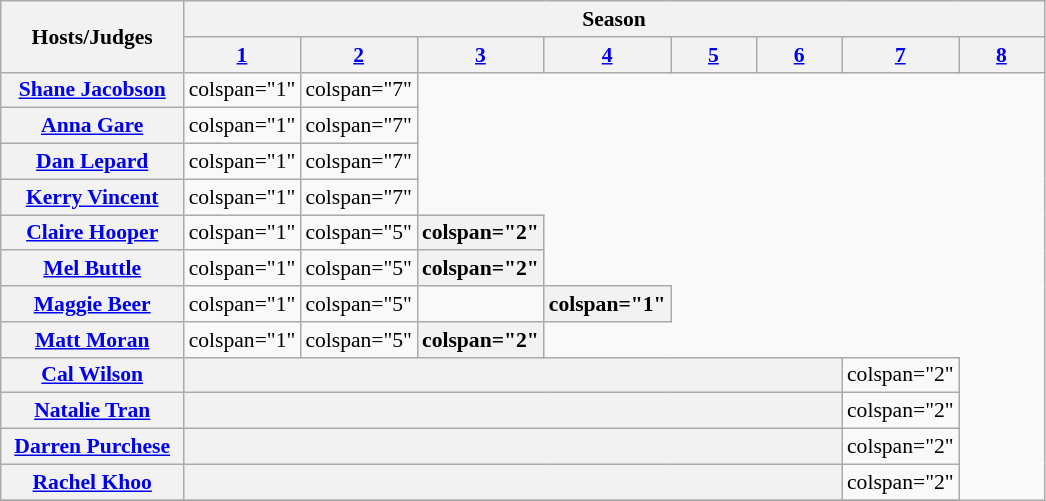<table class="wikitable plainrowheaders" style="font-size:90%;">
<tr>
<th rowspan="2" scope="col" style="width:8em;">Hosts/Judges</th>
<th colspan="8" scope="colgroup">Season</th>
</tr>
<tr>
<th scope="col" style="width:3.5em;"><a href='#'>1</a></th>
<th scope="col" style="width:3.5em;"><a href='#'>2</a></th>
<th scope="col" style="width:3.5em;"><a href='#'>3</a></th>
<th scope="col" style="width:3.5em;"><a href='#'>4</a></th>
<th scope="col" style="width:3.5em;"><a href='#'>5</a></th>
<th scope="col" style="width:3.5em;"><a href='#'>6</a></th>
<th scope="col" style="width:3.5em;"><a href='#'>7</a></th>
<th scope="col" style="width:3.5em;"><a href='#'>8</a></th>
</tr>
<tr>
<th scope="row"><a href='#'>Shane Jacobson</a></th>
<td>colspan="1" </td>
<td>colspan="7" </td>
</tr>
<tr>
<th scope="row"><a href='#'>Anna Gare</a></th>
<td>colspan="1" </td>
<td>colspan="7" </td>
</tr>
<tr>
<th scope="row"><a href='#'>Dan Lepard</a></th>
<td>colspan="1" </td>
<td>colspan="7" </td>
</tr>
<tr>
<th scope="row"><a href='#'>Kerry Vincent</a></th>
<td>colspan="1" </td>
<td>colspan="7" </td>
</tr>
<tr>
<th scope="row"><a href='#'>Claire Hooper</a></th>
<td>colspan="1" </td>
<td>colspan="5" </td>
<th>colspan="2" </th>
</tr>
<tr>
<th scope="row"><a href='#'>Mel Buttle</a></th>
<td>colspan="1" </td>
<td>colspan="5" </td>
<th>colspan="2" </th>
</tr>
<tr>
<th scope="row"><a href='#'>Maggie Beer</a></th>
<td>colspan="1" </td>
<td>colspan="5" </td>
<td></td>
<th>colspan="1" </th>
</tr>
<tr>
<th scope="row"><a href='#'>Matt Moran</a></th>
<td>colspan="1" </td>
<td>colspan="5" </td>
<th>colspan="2" </th>
</tr>
<tr>
<th scope="row"><a href='#'>Cal Wilson</a></th>
<th colspan="6"></th>
<td>colspan="2" </td>
</tr>
<tr>
<th scope="row"><a href='#'>Natalie Tran</a></th>
<th colspan="6"></th>
<td>colspan="2" </td>
</tr>
<tr>
<th scope="row"><a href='#'>Darren Purchese</a></th>
<th colspan="6"></th>
<td>colspan="2" </td>
</tr>
<tr>
<th scope="row"><a href='#'>Rachel Khoo</a></th>
<th colspan="6"></th>
<td>colspan="2" </td>
</tr>
<tr>
</tr>
</table>
